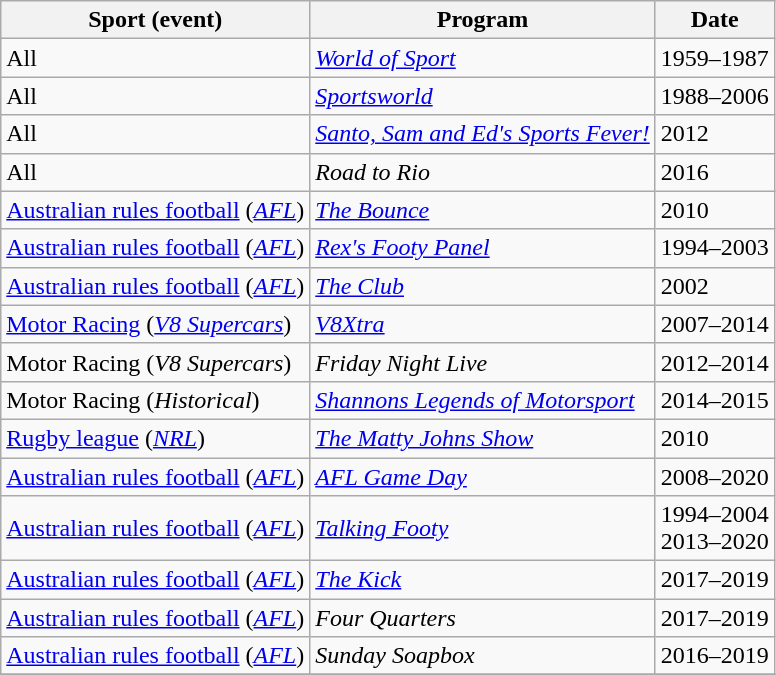<table class="wikitable">
<tr>
<th>Sport (event)</th>
<th>Program</th>
<th>Date</th>
</tr>
<tr>
<td>All</td>
<td><em><a href='#'>World of Sport</a></em></td>
<td>1959–1987</td>
</tr>
<tr>
<td>All</td>
<td><em><a href='#'>Sportsworld</a></em></td>
<td>1988–2006</td>
</tr>
<tr>
<td>All</td>
<td><em><a href='#'>Santo, Sam and Ed's Sports Fever!</a> </em></td>
<td>2012</td>
</tr>
<tr>
<td>All</td>
<td><em>Road to Rio</em></td>
<td>2016</td>
</tr>
<tr>
<td><a href='#'>Australian rules football</a> (<em><a href='#'>AFL</a></em>)</td>
<td><em><a href='#'>The Bounce</a></em></td>
<td>2010</td>
</tr>
<tr>
<td><a href='#'>Australian rules football</a> (<em><a href='#'>AFL</a></em>)</td>
<td><em><a href='#'>Rex's Footy Panel</a></em></td>
<td>1994–2003</td>
</tr>
<tr>
<td><a href='#'>Australian rules football</a> (<em><a href='#'>AFL</a></em>)</td>
<td><em><a href='#'>The Club</a></em></td>
<td>2002</td>
</tr>
<tr>
<td><a href='#'>Motor Racing</a> (<em><a href='#'>V8 Supercars</a></em>)</td>
<td><em><a href='#'>V8Xtra</a></em></td>
<td>2007–2014</td>
</tr>
<tr>
<td>Motor Racing (<em>V8 Supercars</em>)</td>
<td><em>Friday Night Live</em></td>
<td>2012–2014</td>
</tr>
<tr>
<td>Motor Racing (<em>Historical</em>)</td>
<td><em><a href='#'>Shannons Legends of Motorsport</a></em></td>
<td>2014–2015</td>
</tr>
<tr>
<td><a href='#'>Rugby league</a> (<em><a href='#'>NRL</a></em>)</td>
<td><em><a href='#'>The Matty Johns Show</a></em></td>
<td>2010</td>
</tr>
<tr>
<td><a href='#'>Australian rules football</a> (<em><a href='#'>AFL</a></em>)</td>
<td><em><a href='#'>AFL Game Day</a></em></td>
<td>2008–2020</td>
</tr>
<tr>
<td><a href='#'>Australian rules football</a> (<em><a href='#'>AFL</a></em>)</td>
<td><em><a href='#'>Talking Footy</a></em></td>
<td>1994–2004 <br> 2013–2020</td>
</tr>
<tr>
<td><a href='#'>Australian rules football</a> (<em><a href='#'>AFL</a></em>)</td>
<td><em><a href='#'>The Kick</a></em></td>
<td>2017–2019</td>
</tr>
<tr>
<td><a href='#'>Australian rules football</a> (<em><a href='#'>AFL</a></em>)</td>
<td><em>Four Quarters</em></td>
<td>2017–2019</td>
</tr>
<tr>
<td><a href='#'>Australian rules football</a> (<em><a href='#'>AFL</a></em>)</td>
<td><em>Sunday Soapbox</em></td>
<td>2016–2019</td>
</tr>
<tr>
</tr>
</table>
